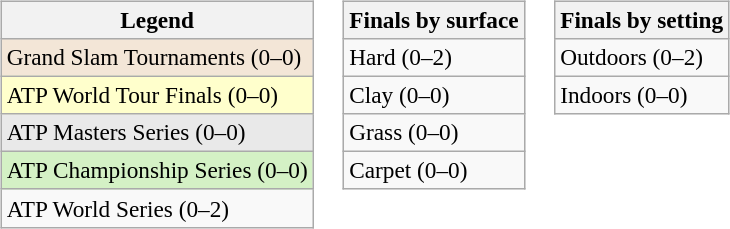<table>
<tr valign=top>
<td><br><table class=wikitable style=font-size:97%>
<tr>
<th>Legend</th>
</tr>
<tr style="background:#f3e6d7;">
<td>Grand Slam Tournaments (0–0)</td>
</tr>
<tr style="background:#ffc;">
<td>ATP World Tour Finals (0–0)</td>
</tr>
<tr style="background:#e9e9e9;">
<td>ATP Masters Series (0–0)</td>
</tr>
<tr style="background:#d4f1c5;">
<td>ATP Championship Series (0–0)</td>
</tr>
<tr>
<td>ATP World Series (0–2)</td>
</tr>
</table>
</td>
<td><br><table class=wikitable style=font-size:97%>
<tr>
<th>Finals by surface</th>
</tr>
<tr>
<td>Hard (0–2)</td>
</tr>
<tr>
<td>Clay (0–0)</td>
</tr>
<tr>
<td>Grass (0–0)</td>
</tr>
<tr>
<td>Carpet (0–0)</td>
</tr>
</table>
</td>
<td><br><table class=wikitable style=font-size:97%>
<tr>
<th>Finals by setting</th>
</tr>
<tr>
<td>Outdoors (0–2)</td>
</tr>
<tr>
<td>Indoors (0–0)</td>
</tr>
</table>
</td>
</tr>
</table>
